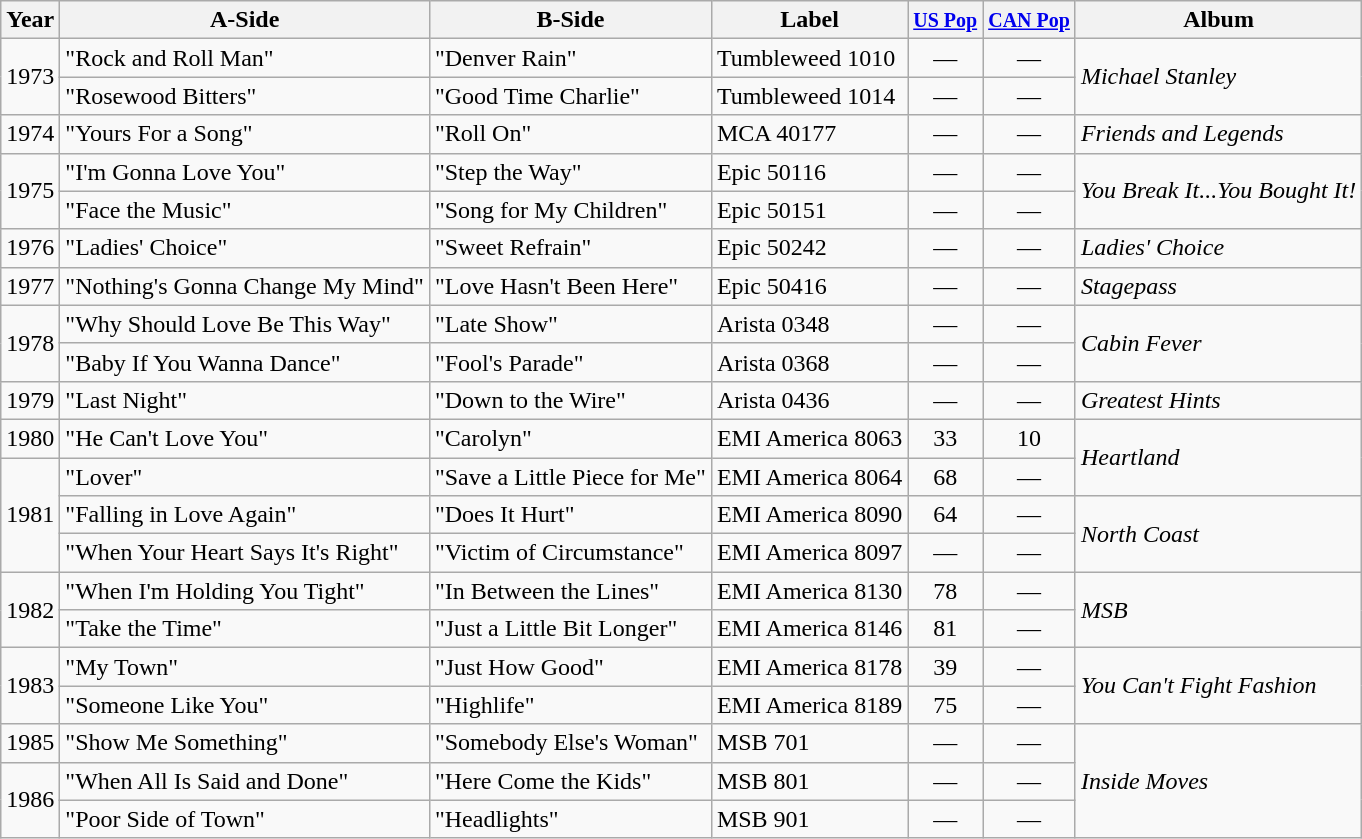<table class="wikitable">
<tr>
<th>Year</th>
<th>A-Side</th>
<th>B-Side</th>
<th>Label</th>
<th><small><a href='#'>US Pop</a></small></th>
<th><small><a href='#'>CAN Pop</a></small></th>
<th>Album</th>
</tr>
<tr>
<td rowspan="2">1973</td>
<td>"Rock and Roll Man"</td>
<td>"Denver Rain"</td>
<td>Tumbleweed 1010</td>
<td align="center">—</td>
<td align="center">—</td>
<td rowspan="2"><em>Michael Stanley</em></td>
</tr>
<tr>
<td>"Rosewood Bitters"</td>
<td>"Good Time Charlie"</td>
<td>Tumbleweed 1014</td>
<td align="center">—</td>
<td align="center">—</td>
</tr>
<tr>
<td>1974</td>
<td>"Yours For a Song"</td>
<td>"Roll On"</td>
<td>MCA 40177</td>
<td align="center">—</td>
<td align="center">—</td>
<td><em>Friends and Legends</em></td>
</tr>
<tr>
<td rowspan="2">1975</td>
<td>"I'm Gonna Love You"</td>
<td>"Step the Way"</td>
<td>Epic 50116</td>
<td align="center">—</td>
<td align="center">—</td>
<td rowspan="2"><em>You Break It...You Bought It!</em></td>
</tr>
<tr>
<td>"Face the Music"</td>
<td>"Song for My Children"</td>
<td>Epic 50151</td>
<td align="center">—</td>
<td align="center">—</td>
</tr>
<tr>
<td>1976</td>
<td>"Ladies' Choice"</td>
<td>"Sweet Refrain"</td>
<td>Epic 50242</td>
<td align="center">—</td>
<td align="center">—</td>
<td><em>Ladies' Choice</em></td>
</tr>
<tr>
<td>1977</td>
<td>"Nothing's Gonna Change My Mind"</td>
<td>"Love Hasn't Been Here"</td>
<td>Epic 50416</td>
<td align="center">—</td>
<td align="center">—</td>
<td><em>Stagepass</em></td>
</tr>
<tr>
<td rowspan="2">1978</td>
<td>"Why Should Love Be This Way"</td>
<td>"Late Show"</td>
<td>Arista 0348</td>
<td align="center">—</td>
<td align="center">—</td>
<td rowspan="2"><em>Cabin Fever</em></td>
</tr>
<tr>
<td>"Baby If You Wanna Dance"</td>
<td>"Fool's Parade"</td>
<td>Arista 0368</td>
<td align="center">—</td>
<td align="center">—</td>
</tr>
<tr>
<td>1979</td>
<td>"Last Night"</td>
<td>"Down to the Wire"</td>
<td>Arista 0436</td>
<td align="center">—</td>
<td align="center">—</td>
<td><em>Greatest Hints</em></td>
</tr>
<tr>
<td>1980</td>
<td>"He Can't Love You"</td>
<td>"Carolyn"</td>
<td>EMI America 8063</td>
<td align="center">33</td>
<td align="center">10</td>
<td rowspan="2"><em>Heartland</em></td>
</tr>
<tr>
<td rowspan="3">1981</td>
<td>"Lover"</td>
<td>"Save a Little Piece for Me"</td>
<td>EMI America 8064</td>
<td align="center">68</td>
<td align="center">—</td>
</tr>
<tr>
<td>"Falling in Love Again"</td>
<td>"Does It Hurt"</td>
<td>EMI America 8090</td>
<td align="center">64</td>
<td align="center">—</td>
<td rowspan="2"><em>North Coast</em></td>
</tr>
<tr>
<td>"When Your Heart Says It's Right"</td>
<td>"Victim of Circumstance"</td>
<td>EMI America 8097</td>
<td align="center">—</td>
<td align="center">—</td>
</tr>
<tr>
<td rowspan="2">1982</td>
<td>"When I'm Holding You Tight"</td>
<td>"In Between the Lines"</td>
<td>EMI America 8130</td>
<td align="center">78</td>
<td align="center">—</td>
<td rowspan="2"><em>MSB</em></td>
</tr>
<tr>
<td>"Take the Time"</td>
<td>"Just a Little Bit Longer"</td>
<td>EMI America 8146</td>
<td align="center">81</td>
<td align="center">—</td>
</tr>
<tr>
<td rowspan="2">1983</td>
<td>"My Town"</td>
<td>"Just How Good"</td>
<td>EMI America 8178</td>
<td align="center">39</td>
<td align="center">—</td>
<td rowspan="2"><em>You Can't Fight Fashion</em></td>
</tr>
<tr>
<td>"Someone Like You"</td>
<td>"Highlife"</td>
<td>EMI America 8189</td>
<td align="center">75</td>
<td align="center">—</td>
</tr>
<tr>
<td>1985</td>
<td>"Show Me Something"</td>
<td>"Somebody Else's Woman"</td>
<td>MSB 701</td>
<td align="center">—</td>
<td align="center">—</td>
<td rowspan="3"><em>Inside Moves</em></td>
</tr>
<tr>
<td rowspan="2">1986</td>
<td>"When All Is Said and Done"</td>
<td>"Here Come the Kids"</td>
<td>MSB 801</td>
<td align="center">—</td>
<td align="center">—</td>
</tr>
<tr>
<td>"Poor Side of Town"</td>
<td>"Headlights"</td>
<td>MSB 901</td>
<td align="center">—</td>
<td align="center">—</td>
</tr>
</table>
